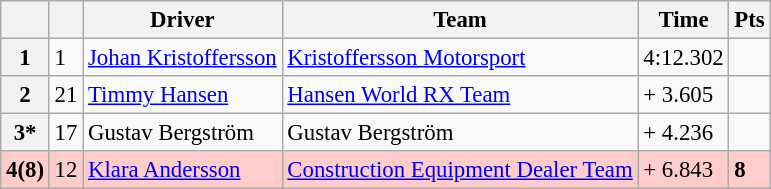<table class="wikitable" style="font-size:95%">
<tr>
<th></th>
<th></th>
<th>Driver</th>
<th>Team</th>
<th>Time</th>
<th>Pts</th>
</tr>
<tr>
<th>1</th>
<td>1</td>
<td> <a href='#'>Johan Kristoffersson</a></td>
<td><a href='#'>Kristoffersson Motorsport</a></td>
<td>4:12.302</td>
<td></td>
</tr>
<tr>
<th>2</th>
<td>21</td>
<td> <a href='#'>Timmy Hansen</a></td>
<td><a href='#'>Hansen World RX Team</a></td>
<td>+ 3.605</td>
<td></td>
</tr>
<tr>
<th>3*</th>
<td>17</td>
<td> Gustav Bergström</td>
<td>Gustav Bergström</td>
<td>+ 4.236</td>
<td></td>
</tr>
<tr>
<th style="background:#ffcccc;">4(8)</th>
<td style="background:#ffcccc;">12</td>
<td style="background:#ffcccc;"> <a href='#'>Klara Andersson</a></td>
<td style="background:#ffcccc;"><a href='#'>Construction Equipment Dealer Team</a></td>
<td style="background:#ffcccc;">+ 6.843</td>
<td style="background:#ffcccc;"><strong>8</strong></td>
</tr>
</table>
